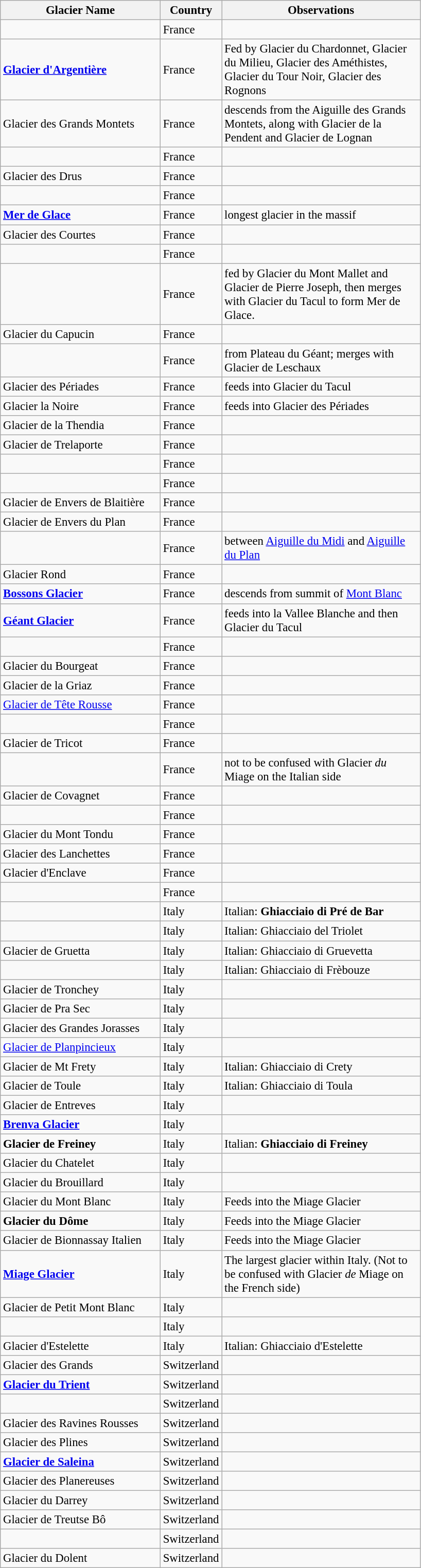<table class="wikitable collapsible" style="font-size:95%">
<tr>
<th align="left;" style="width:200px;">Glacier Name</th>
<th align="left;" style="width:15px;">Country</th>
<th align="left;" style="width:250px;">Observations</th>
</tr>
<tr>
<td><strong></strong></td>
<td>France</td>
<td></td>
</tr>
<tr>
<td><strong><a href='#'>Glacier d'Argentière</a></strong></td>
<td>France</td>
<td>Fed by Glacier du Chardonnet, Glacier du Milieu, Glacier des Améthistes, Glacier du Tour Noir, Glacier des Rognons</td>
</tr>
<tr>
<td>Glacier des Grands Montets</td>
<td>France</td>
<td>descends from the Aiguille des Grands Montets, along with Glacier de la Pendent and Glacier de Lognan</td>
</tr>
<tr>
<td></td>
<td>France</td>
<td></td>
</tr>
<tr>
<td>Glacier des Drus</td>
<td>France</td>
<td></td>
</tr>
<tr>
<td></td>
<td>France</td>
<td></td>
</tr>
<tr>
<td><strong><a href='#'>Mer de Glace</a></strong></td>
<td>France</td>
<td>longest glacier in the massif</td>
</tr>
<tr>
<td>Glacier des Courtes</td>
<td>France</td>
<td></td>
</tr>
<tr>
<td><strong></strong></td>
<td>France</td>
<td></td>
</tr>
<tr>
<td><strong></strong></td>
<td>France</td>
<td>fed by Glacier du Mont Mallet and Glacier de Pierre Joseph, then merges with Glacier du Tacul to form Mer de Glace.</td>
</tr>
<tr>
<td>Glacier du Capucin</td>
<td>France</td>
<td></td>
</tr>
<tr>
<td></td>
<td>France</td>
<td>from Plateau du Géant; merges with Glacier de Leschaux</td>
</tr>
<tr>
<td>Glacier des Périades</td>
<td>France</td>
<td>feeds into Glacier du Tacul</td>
</tr>
<tr>
<td>Glacier la Noire</td>
<td>France</td>
<td>feeds into Glacier des Périades</td>
</tr>
<tr>
<td>Glacier de la Thendia</td>
<td>France</td>
<td></td>
</tr>
<tr>
<td>Glacier de Trelaporte</td>
<td>France</td>
<td></td>
</tr>
<tr>
<td></td>
<td>France</td>
<td></td>
</tr>
<tr>
<td></td>
<td>France</td>
<td></td>
</tr>
<tr>
<td>Glacier de Envers de Blaitière</td>
<td>France</td>
<td></td>
</tr>
<tr>
<td>Glacier de Envers du Plan</td>
<td>France</td>
<td></td>
</tr>
<tr>
<td></td>
<td>France</td>
<td>between <a href='#'>Aiguille du Midi</a> and <a href='#'>Aiguille du Plan</a></td>
</tr>
<tr>
<td>Glacier Rond</td>
<td>France</td>
<td></td>
</tr>
<tr>
<td><strong><a href='#'>Bossons Glacier</a></strong></td>
<td>France</td>
<td>descends from summit of <a href='#'>Mont Blanc</a></td>
</tr>
<tr>
<td><strong><a href='#'>Géant Glacier</a></strong></td>
<td>France</td>
<td>feeds into la Vallee Blanche and then Glacier du Tacul</td>
</tr>
<tr>
<td><strong></strong></td>
<td>France</td>
<td></td>
</tr>
<tr>
<td>Glacier du Bourgeat</td>
<td>France</td>
<td></td>
</tr>
<tr>
<td>Glacier de la Griaz</td>
<td>France</td>
<td></td>
</tr>
<tr>
<td><a href='#'>Glacier de Tête Rousse</a></td>
<td>France</td>
<td></td>
</tr>
<tr>
<td><strong></strong></td>
<td>France</td>
<td></td>
</tr>
<tr>
<td>Glacier de Tricot</td>
<td>France</td>
<td></td>
</tr>
<tr>
<td></td>
<td>France</td>
<td>not to be confused with Glacier <em>du</em> Miage on the Italian side</td>
</tr>
<tr>
<td>Glacier de Covagnet</td>
<td>France</td>
<td></td>
</tr>
<tr>
<td><strong></strong></td>
<td>France</td>
<td></td>
</tr>
<tr>
<td>Glacier du Mont Tondu</td>
<td>France</td>
<td></td>
</tr>
<tr>
<td>Glacier des Lanchettes</td>
<td>France</td>
<td></td>
</tr>
<tr>
<td>Glacier d'Enclave</td>
<td>France</td>
<td></td>
</tr>
<tr>
<td></td>
<td>France</td>
<td></td>
</tr>
<tr>
<td><strong></strong></td>
<td>Italy</td>
<td>Italian: <strong>Ghiacciaio di Pré de Bar</strong></td>
</tr>
<tr>
<td></td>
<td>Italy</td>
<td>Italian: Ghiacciaio del Triolet</td>
</tr>
<tr>
<td>Glacier de Gruetta</td>
<td>Italy</td>
<td>Italian: Ghiacciaio di Gruevetta</td>
</tr>
<tr>
<td></td>
<td>Italy</td>
<td>Italian: Ghiacciaio di Frèbouze</td>
</tr>
<tr>
<td>Glacier de Tronchey</td>
<td>Italy</td>
<td></td>
</tr>
<tr>
<td>Glacier de Pra Sec</td>
<td>Italy</td>
<td></td>
</tr>
<tr>
<td>Glacier des Grandes Jorasses</td>
<td>Italy</td>
<td></td>
</tr>
<tr>
<td><a href='#'>Glacier de Planpincieux</a></td>
<td>Italy</td>
<td></td>
</tr>
<tr>
<td>Glacier de Mt Frety</td>
<td>Italy</td>
<td>Italian: Ghiacciaio di Crety</td>
</tr>
<tr>
<td>Glacier de Toule</td>
<td>Italy</td>
<td>Italian: Ghiacciaio di Toula</td>
</tr>
<tr>
<td>Glacier de Entreves</td>
<td>Italy</td>
<td></td>
</tr>
<tr>
<td><strong><a href='#'>Brenva Glacier</a></strong></td>
<td>Italy</td>
<td></td>
</tr>
<tr>
<td><strong>Glacier de Freiney</strong></td>
<td>Italy</td>
<td>Italian: <strong>Ghiacciaio di Freiney</strong></td>
</tr>
<tr>
<td>Glacier du Chatelet</td>
<td>Italy</td>
<td></td>
</tr>
<tr>
<td>Glacier du Brouillard</td>
<td>Italy</td>
<td></td>
</tr>
<tr>
<td>Glacier du Mont Blanc</td>
<td>Italy</td>
<td>Feeds into the Miage Glacier</td>
</tr>
<tr>
<td><strong>Glacier du Dôme</strong></td>
<td>Italy</td>
<td>Feeds into the Miage Glacier</td>
</tr>
<tr>
<td>Glacier de Bionnassay Italien</td>
<td>Italy</td>
<td>Feeds into the Miage Glacier</td>
</tr>
<tr>
<td><strong><a href='#'>Miage Glacier</a></strong></td>
<td>Italy</td>
<td>The largest glacier within Italy. (Not to be confused with Glacier <em>de</em> Miage on the French side)</td>
</tr>
<tr>
<td>Glacier de Petit Mont Blanc</td>
<td>Italy</td>
<td></td>
</tr>
<tr>
<td><strong></strong></td>
<td>Italy</td>
<td></td>
</tr>
<tr>
<td>Glacier d'Estelette</td>
<td>Italy</td>
<td>Italian: Ghiacciaio d'Estelette</td>
</tr>
<tr>
<td>Glacier des Grands</td>
<td>Switzerland</td>
<td></td>
</tr>
<tr>
<td><strong><a href='#'>Glacier du Trient</a></strong></td>
<td>Switzerland</td>
<td></td>
</tr>
<tr>
<td><strong></strong></td>
<td>Switzerland</td>
<td></td>
</tr>
<tr>
<td>Glacier des Ravines Rousses</td>
<td>Switzerland</td>
<td></td>
</tr>
<tr>
<td>Glacier des Plines</td>
<td>Switzerland</td>
<td></td>
</tr>
<tr>
<td><strong><a href='#'>Glacier de Saleina</a></strong></td>
<td>Switzerland</td>
<td></td>
</tr>
<tr>
<td>Glacier des Planereuses</td>
<td>Switzerland</td>
<td></td>
</tr>
<tr>
<td>Glacier du Darrey</td>
<td>Switzerland</td>
<td></td>
</tr>
<tr>
<td>Glacier de Treutse Bô</td>
<td>Switzerland</td>
<td></td>
</tr>
<tr>
<td></td>
<td>Switzerland</td>
<td></td>
</tr>
<tr>
<td>Glacier du Dolent</td>
<td>Switzerland</td>
<td></td>
</tr>
</table>
